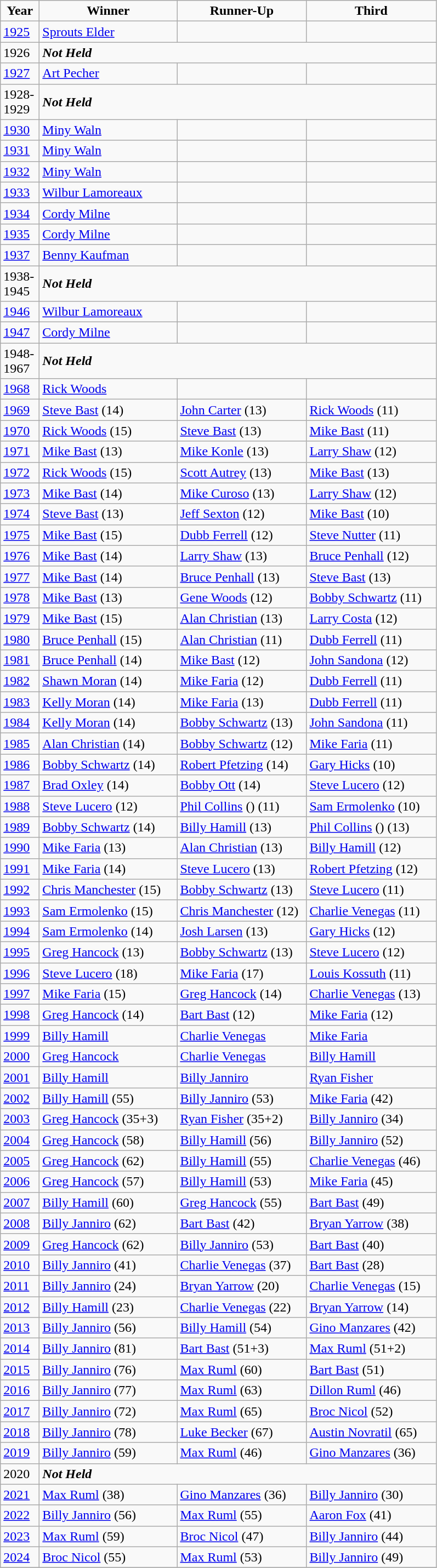<table class="wikitable">
<tr align=center>
<td width=40px  ><strong>Year</strong></td>
<td width=160px ><strong>Winner</strong></td>
<td width=150px ><strong>Runner-Up</strong></td>
<td width=150px ><strong>Third</strong></td>
</tr>
<tr align=left>
<td><a href='#'>1925</a></td>
<td><a href='#'>Sprouts Elder</a></td>
<td></td>
<td></td>
</tr>
<tr align=left>
<td>1926</td>
<td colspan=3 ><strong><em>Not Held</em></strong></td>
</tr>
<tr align=left>
<td><a href='#'>1927</a></td>
<td><a href='#'>Art Pecher</a></td>
<td></td>
<td></td>
</tr>
<tr align=left>
<td>1928-1929</td>
<td colspan=3 ><strong><em>Not Held</em></strong></td>
</tr>
<tr align=left>
<td><a href='#'>1930</a></td>
<td><a href='#'>Miny Waln</a></td>
<td></td>
<td></td>
</tr>
<tr align=left>
<td><a href='#'>1931</a></td>
<td><a href='#'>Miny Waln</a></td>
<td></td>
<td></td>
</tr>
<tr align=left>
<td><a href='#'>1932</a></td>
<td><a href='#'>Miny Waln</a></td>
<td></td>
<td></td>
</tr>
<tr align=left>
<td><a href='#'>1933</a></td>
<td><a href='#'>Wilbur Lamoreaux</a></td>
<td></td>
<td></td>
</tr>
<tr align=left>
<td><a href='#'>1934</a></td>
<td><a href='#'>Cordy Milne</a></td>
<td></td>
<td></td>
</tr>
<tr align=left>
<td><a href='#'>1935</a></td>
<td><a href='#'>Cordy Milne</a></td>
<td></td>
<td></td>
</tr>
<tr align=left>
<td><a href='#'>1937</a></td>
<td><a href='#'>Benny Kaufman</a></td>
<td></td>
<td></td>
</tr>
<tr align=left>
<td>1938-1945</td>
<td colspan=3 ><strong><em>Not Held</em></strong></td>
</tr>
<tr align=left>
<td><a href='#'>1946</a></td>
<td><a href='#'>Wilbur Lamoreaux</a></td>
<td></td>
<td></td>
</tr>
<tr align=left>
<td><a href='#'>1947</a></td>
<td><a href='#'>Cordy Milne</a></td>
<td></td>
<td></td>
</tr>
<tr align=left>
<td>1948-1967</td>
<td colspan=3 ><strong><em>Not Held</em></strong></td>
</tr>
<tr align=left>
<td><a href='#'>1968</a></td>
<td><a href='#'>Rick Woods</a></td>
<td></td>
<td></td>
</tr>
<tr align=left>
<td><a href='#'>1969</a></td>
<td><a href='#'>Steve Bast</a> (14)</td>
<td><a href='#'>John Carter</a> (13)</td>
<td><a href='#'>Rick Woods</a> (11)</td>
</tr>
<tr align=left>
<td><a href='#'>1970</a></td>
<td><a href='#'>Rick Woods</a> (15)</td>
<td><a href='#'>Steve Bast</a> (13)</td>
<td><a href='#'>Mike Bast</a> (11)</td>
</tr>
<tr align=left>
<td><a href='#'>1971</a></td>
<td><a href='#'>Mike Bast</a> (13)</td>
<td><a href='#'>Mike Konle</a> (13)</td>
<td><a href='#'>Larry Shaw</a> (12)</td>
</tr>
<tr align=left>
<td><a href='#'>1972</a></td>
<td><a href='#'>Rick Woods</a> (15)</td>
<td><a href='#'>Scott Autrey</a> (13)</td>
<td><a href='#'>Mike Bast</a> (13)</td>
</tr>
<tr align=left>
<td><a href='#'>1973</a></td>
<td><a href='#'>Mike Bast</a> (14)</td>
<td><a href='#'>Mike Curoso</a> (13)</td>
<td><a href='#'>Larry Shaw</a> (12)</td>
</tr>
<tr align=left>
<td><a href='#'>1974</a></td>
<td><a href='#'>Steve Bast</a> (13)</td>
<td><a href='#'>Jeff Sexton</a> (12)</td>
<td><a href='#'>Mike Bast</a> (10)</td>
</tr>
<tr align=left>
<td><a href='#'>1975</a></td>
<td><a href='#'>Mike Bast</a> (15)</td>
<td><a href='#'>Dubb Ferrell</a> (12)</td>
<td><a href='#'>Steve Nutter</a> (11)</td>
</tr>
<tr align=left>
<td><a href='#'>1976</a></td>
<td><a href='#'>Mike Bast</a> (14)</td>
<td><a href='#'>Larry Shaw</a> (13)</td>
<td><a href='#'>Bruce Penhall</a> (12)</td>
</tr>
<tr align=left>
<td><a href='#'>1977</a></td>
<td><a href='#'>Mike Bast</a> (14)</td>
<td><a href='#'>Bruce Penhall</a> (13)</td>
<td><a href='#'>Steve Bast</a> (13)</td>
</tr>
<tr align=left>
<td><a href='#'>1978</a></td>
<td><a href='#'>Mike Bast</a> (13)</td>
<td><a href='#'>Gene Woods</a> (12)</td>
<td><a href='#'>Bobby Schwartz</a> (11)</td>
</tr>
<tr align=left>
<td><a href='#'>1979</a></td>
<td><a href='#'>Mike Bast</a> (15)</td>
<td><a href='#'>Alan Christian</a> (13)</td>
<td><a href='#'>Larry Costa</a> (12)</td>
</tr>
<tr align=left>
<td><a href='#'>1980</a></td>
<td><a href='#'>Bruce Penhall</a> (15)</td>
<td><a href='#'>Alan Christian</a> (11)</td>
<td><a href='#'>Dubb Ferrell</a> (11)</td>
</tr>
<tr align=left>
<td><a href='#'>1981</a></td>
<td><a href='#'>Bruce Penhall</a> (14)</td>
<td><a href='#'>Mike Bast</a> (12)</td>
<td><a href='#'>John Sandona</a> (12)</td>
</tr>
<tr align=left>
<td><a href='#'>1982</a></td>
<td><a href='#'>Shawn Moran</a> (14)</td>
<td><a href='#'>Mike Faria</a> (12)</td>
<td><a href='#'>Dubb Ferrell</a> (11)</td>
</tr>
<tr align=left>
<td><a href='#'>1983</a></td>
<td><a href='#'>Kelly Moran</a> (14)</td>
<td><a href='#'>Mike Faria</a> (13)</td>
<td><a href='#'>Dubb Ferrell</a> (11)</td>
</tr>
<tr align=left>
<td><a href='#'>1984</a></td>
<td><a href='#'>Kelly Moran</a> (14)</td>
<td><a href='#'>Bobby Schwartz</a> (13)</td>
<td><a href='#'>John Sandona</a> (11)</td>
</tr>
<tr align=left>
<td><a href='#'>1985</a></td>
<td><a href='#'>Alan Christian</a> (14)</td>
<td><a href='#'>Bobby Schwartz</a> (12)</td>
<td><a href='#'>Mike Faria</a> (11)</td>
</tr>
<tr align=left>
<td><a href='#'>1986</a></td>
<td><a href='#'>Bobby Schwartz</a> (14)</td>
<td><a href='#'>Robert Pfetzing</a> (14)</td>
<td><a href='#'>Gary Hicks</a> (10)</td>
</tr>
<tr align=left>
<td><a href='#'>1987</a></td>
<td><a href='#'>Brad Oxley</a> (14)</td>
<td><a href='#'>Bobby Ott</a> (14)</td>
<td><a href='#'>Steve Lucero</a> (12)</td>
</tr>
<tr align=left>
<td><a href='#'>1988</a></td>
<td><a href='#'>Steve Lucero</a> (12)</td>
<td><a href='#'>Phil Collins</a> () (11)</td>
<td><a href='#'>Sam Ermolenko</a> (10)</td>
</tr>
<tr align=left>
<td><a href='#'>1989</a></td>
<td><a href='#'>Bobby Schwartz</a> (14)</td>
<td><a href='#'>Billy Hamill</a> (13)</td>
<td><a href='#'>Phil Collins</a> () (13)</td>
</tr>
<tr align=left>
<td><a href='#'>1990</a></td>
<td><a href='#'>Mike Faria</a> (13)</td>
<td><a href='#'>Alan Christian</a> (13)</td>
<td><a href='#'>Billy Hamill</a> (12)</td>
</tr>
<tr align=left>
<td><a href='#'>1991</a></td>
<td><a href='#'>Mike Faria</a> (14)</td>
<td><a href='#'>Steve Lucero</a> (13)</td>
<td><a href='#'>Robert Pfetzing</a> (12)</td>
</tr>
<tr align=left>
<td><a href='#'>1992</a></td>
<td><a href='#'>Chris Manchester</a> (15)</td>
<td><a href='#'>Bobby Schwartz</a> (13)</td>
<td><a href='#'>Steve Lucero</a> (11)</td>
</tr>
<tr align=left>
<td><a href='#'>1993</a></td>
<td><a href='#'>Sam Ermolenko</a> (15)</td>
<td><a href='#'>Chris Manchester</a> (12)</td>
<td><a href='#'>Charlie Venegas</a> (11)</td>
</tr>
<tr align=left>
<td><a href='#'>1994</a></td>
<td><a href='#'>Sam Ermolenko</a> (14)</td>
<td><a href='#'>Josh Larsen</a> (13)</td>
<td><a href='#'>Gary Hicks</a> (12)</td>
</tr>
<tr align=left>
<td><a href='#'>1995</a></td>
<td><a href='#'>Greg Hancock</a> (13)</td>
<td><a href='#'>Bobby Schwartz</a> (13)</td>
<td><a href='#'>Steve Lucero</a> (12)</td>
</tr>
<tr align=left>
<td><a href='#'>1996</a></td>
<td><a href='#'>Steve Lucero</a> (18)</td>
<td><a href='#'>Mike Faria</a> (17)</td>
<td><a href='#'>Louis Kossuth</a> (11)</td>
</tr>
<tr align=left>
<td><a href='#'>1997</a></td>
<td><a href='#'>Mike Faria</a> (15)</td>
<td><a href='#'>Greg Hancock</a> (14)</td>
<td><a href='#'>Charlie Venegas</a> (13)</td>
</tr>
<tr align=left>
<td><a href='#'>1998</a></td>
<td><a href='#'>Greg Hancock</a> (14)</td>
<td><a href='#'>Bart Bast</a> (12)</td>
<td><a href='#'>Mike Faria</a> (12)</td>
</tr>
<tr align=left>
<td><a href='#'>1999</a></td>
<td><a href='#'>Billy Hamill</a></td>
<td><a href='#'>Charlie Venegas</a></td>
<td><a href='#'>Mike Faria</a></td>
</tr>
<tr align=left>
<td><a href='#'>2000</a></td>
<td><a href='#'>Greg Hancock</a></td>
<td><a href='#'>Charlie Venegas</a></td>
<td><a href='#'>Billy Hamill</a></td>
</tr>
<tr align=left>
<td><a href='#'>2001</a></td>
<td><a href='#'>Billy Hamill</a></td>
<td><a href='#'>Billy Janniro</a></td>
<td><a href='#'>Ryan Fisher</a></td>
</tr>
<tr align=left>
<td><a href='#'>2002</a></td>
<td><a href='#'>Billy Hamill</a> (55)</td>
<td><a href='#'>Billy Janniro</a> (53)</td>
<td><a href='#'>Mike Faria</a> (42)</td>
</tr>
<tr align=left>
<td><a href='#'>2003</a></td>
<td><a href='#'>Greg Hancock</a> (35+3)</td>
<td><a href='#'>Ryan Fisher</a> (35+2)</td>
<td><a href='#'>Billy Janniro</a> (34)</td>
</tr>
<tr align=left>
<td><a href='#'>2004</a></td>
<td><a href='#'>Greg Hancock</a> (58)</td>
<td><a href='#'>Billy Hamill</a> (56)</td>
<td><a href='#'>Billy Janniro</a> (52)</td>
</tr>
<tr align=left>
<td><a href='#'>2005</a></td>
<td><a href='#'>Greg Hancock</a> (62)</td>
<td><a href='#'>Billy Hamill</a> (55)</td>
<td><a href='#'>Charlie Venegas</a> (46)</td>
</tr>
<tr align=left>
<td><a href='#'>2006</a></td>
<td><a href='#'>Greg Hancock</a> (57)</td>
<td><a href='#'>Billy Hamill</a> (53)</td>
<td><a href='#'>Mike Faria</a> (45)</td>
</tr>
<tr align=left>
<td><a href='#'>2007</a></td>
<td><a href='#'>Billy Hamill</a> (60)</td>
<td><a href='#'>Greg Hancock</a> (55)</td>
<td><a href='#'>Bart Bast</a> (49)</td>
</tr>
<tr align=left>
<td><a href='#'>2008</a></td>
<td><a href='#'>Billy Janniro</a> (62)</td>
<td><a href='#'>Bart Bast</a> (42)</td>
<td><a href='#'>Bryan Yarrow</a> (38)</td>
</tr>
<tr align=left>
<td><a href='#'>2009</a></td>
<td><a href='#'>Greg Hancock</a> (62)</td>
<td><a href='#'>Billy Janniro</a> (53)</td>
<td><a href='#'>Bart Bast</a> (40)</td>
</tr>
<tr align=left>
<td><a href='#'>2010</a></td>
<td><a href='#'>Billy Janniro</a> (41)</td>
<td><a href='#'>Charlie Venegas</a> (37)</td>
<td><a href='#'>Bart Bast</a> (28)</td>
</tr>
<tr align=left>
<td><a href='#'>2011</a></td>
<td><a href='#'>Billy Janniro</a> (24)</td>
<td><a href='#'>Bryan Yarrow</a> (20)</td>
<td><a href='#'>Charlie Venegas</a> (15)</td>
</tr>
<tr align=left>
<td><a href='#'>2012</a></td>
<td><a href='#'>Billy Hamill</a> (23)</td>
<td><a href='#'>Charlie Venegas</a> (22)</td>
<td><a href='#'>Bryan Yarrow</a> (14)</td>
</tr>
<tr align=left>
<td><a href='#'>2013</a></td>
<td><a href='#'>Billy Janniro</a> (56)</td>
<td><a href='#'>Billy Hamill</a> (54)</td>
<td><a href='#'>Gino Manzares</a> (42)</td>
</tr>
<tr align=left>
<td><a href='#'>2014</a></td>
<td><a href='#'>Billy Janniro</a> (81)</td>
<td><a href='#'>Bart Bast</a> (51+3)</td>
<td><a href='#'>Max Ruml</a> (51+2)</td>
</tr>
<tr align=left>
<td><a href='#'>2015</a></td>
<td><a href='#'>Billy Janniro</a> (76)</td>
<td><a href='#'>Max Ruml</a> (60)</td>
<td><a href='#'>Bart Bast</a> (51)</td>
</tr>
<tr align=left>
<td><a href='#'>2016</a></td>
<td><a href='#'>Billy Janniro</a> (77)</td>
<td><a href='#'>Max Ruml</a> (63)</td>
<td><a href='#'>Dillon Ruml</a> (46)</td>
</tr>
<tr align=left>
<td><a href='#'>2017</a></td>
<td><a href='#'>Billy Janniro</a> (72)</td>
<td><a href='#'>Max Ruml</a> (65)</td>
<td><a href='#'>Broc Nicol</a> (52)</td>
</tr>
<tr align=left>
<td><a href='#'>2018</a></td>
<td><a href='#'>Billy Janniro</a> (78)</td>
<td><a href='#'>Luke Becker</a> (67)</td>
<td><a href='#'>Austin Novratil</a> (65)</td>
</tr>
<tr align=left>
<td><a href='#'>2019</a></td>
<td><a href='#'>Billy Janniro</a> (59)</td>
<td><a href='#'>Max Ruml</a> (46)</td>
<td><a href='#'>Gino Manzares</a> (36)</td>
</tr>
<tr align=left>
<td>2020</td>
<td colspan=3 ><strong><em>Not Held</em></strong></td>
</tr>
<tr align=left>
<td><a href='#'>2021</a></td>
<td><a href='#'>Max Ruml</a> (38)</td>
<td><a href='#'>Gino Manzares</a> (36)</td>
<td><a href='#'>Billy Janniro</a> (30)</td>
</tr>
<tr align=left>
<td><a href='#'>2022</a></td>
<td><a href='#'>Billy Janniro</a> (56)</td>
<td><a href='#'>Max Ruml</a> (55)</td>
<td><a href='#'>Aaron Fox</a> (41)</td>
</tr>
<tr align=left>
<td><a href='#'>2023</a></td>
<td><a href='#'>Max Ruml</a> (59)</td>
<td><a href='#'>Broc Nicol</a> (47)</td>
<td><a href='#'>Billy Janniro</a> (44)</td>
</tr>
<tr align=left>
<td><a href='#'>2024</a></td>
<td><a href='#'>Broc Nicol</a> (55)</td>
<td><a href='#'>Max Ruml</a> (53)</td>
<td><a href='#'>Billy Janniro</a> (49)</td>
</tr>
<tr align=left>
</tr>
</table>
